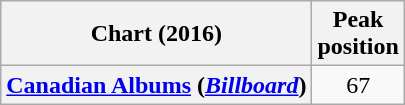<table class="wikitable sortable plainrowheaders" style="text-align:center">
<tr>
<th scope="col">Chart (2016)</th>
<th scope="col">Peak<br>position</th>
</tr>
<tr>
<th scope="row"><a href='#'>Canadian Albums</a> (<em><a href='#'>Billboard</a></em>)</th>
<td>67</td>
</tr>
</table>
